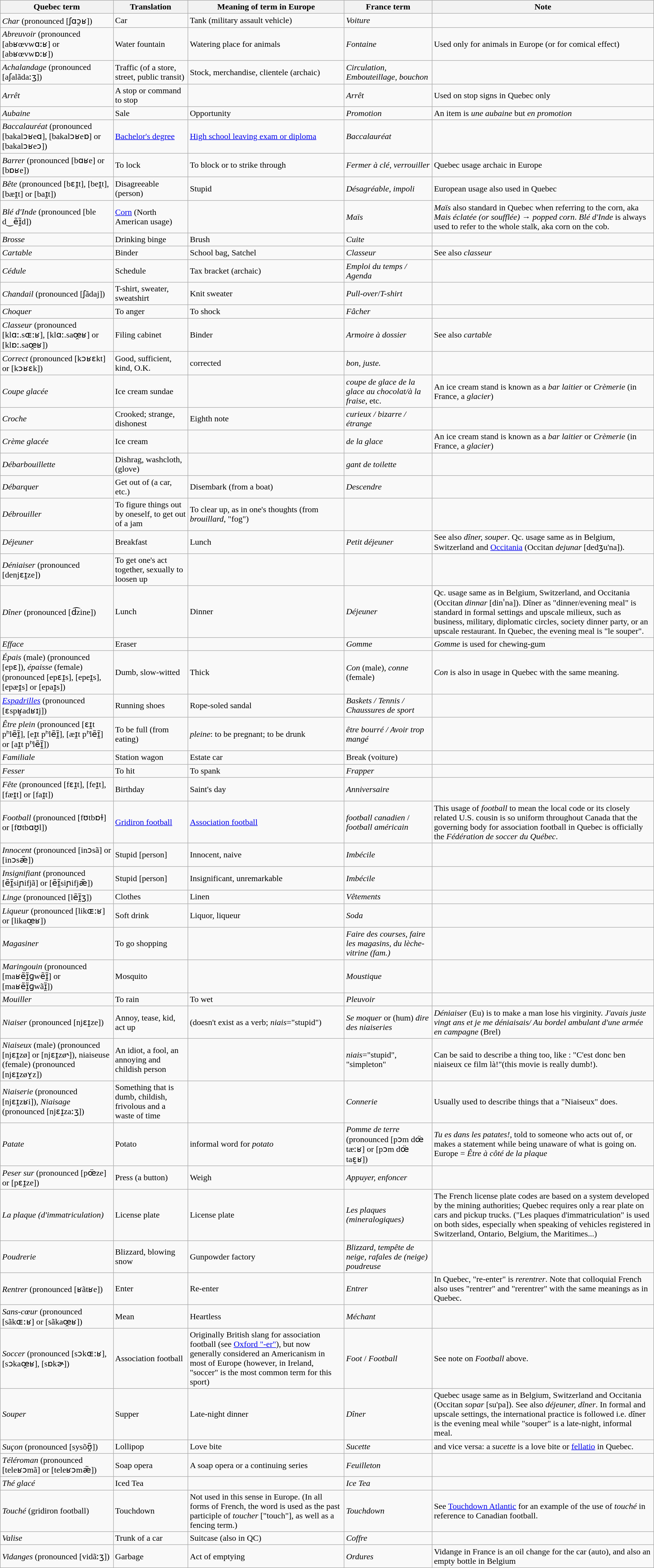<table class="wikitable">
<tr>
<th>Quebec term</th>
<th>Translation</th>
<th>Meaning of term in Europe</th>
<th>France term</th>
<th>Note</th>
</tr>
<tr>
<td><em>Char</em> (pronounced [ʃɑɔ̯ʁ])</td>
<td>Car</td>
<td>Tank (military assault vehicle)</td>
<td><em>Voiture</em></td>
<td></td>
</tr>
<tr>
<td><em>Abreuvoir</em> (pronounced [abʁœvwɑːʁ] or [abʁœvwɒːʁ])</td>
<td>Water fountain</td>
<td>Watering place for animals</td>
<td><em>Fontaine</em></td>
<td>Used only for animals in Europe (or for comical effect)</td>
</tr>
<tr>
<td><em>Achalandage</em> (pronounced [aʃalãdaːʒ])</td>
<td>Traffic (of a store, street, public transit)</td>
<td>Stock, merchandise, clientele (archaic)</td>
<td><em>Circulation, Embouteillage, bouchon</em></td>
<td></td>
</tr>
<tr>
<td><em>Arrêt</em></td>
<td>A stop or command to stop</td>
<td></td>
<td><em>Arrêt</em></td>
<td>Used on stop signs in Quebec only</td>
</tr>
<tr>
<td><em>Aubaine</em></td>
<td>Sale</td>
<td>Opportunity</td>
<td><em>Promotion</em></td>
<td>An item is <em>une aubaine</em> but <em>en promotion</em></td>
</tr>
<tr>
<td><em>Baccalauréat</em> (pronounced [bakalɔʁeɑ], [bakalɔʁeɒ] or [bakalɔʁeɔ])</td>
<td><a href='#'>Bachelor's degree</a></td>
<td><a href='#'>High school leaving exam or diploma</a></td>
<td><em>Baccalauréat</em></td>
<td></td>
</tr>
<tr>
<td><em>Barrer</em> (pronounced [bɑʁe] or [bɒʁe])</td>
<td>To lock</td>
<td>To block or to strike through</td>
<td><em>Fermer à clé, verrouiller</em></td>
<td>Quebec usage archaic in Europe</td>
</tr>
<tr>
<td><em>Bête</em> (pronounced [bɛɪ̯t], [beɪ̯t], [bæɪ̯t] or [baɪ̯t])</td>
<td>Disagreeable (person)</td>
<td>Stupid</td>
<td><em>Désagréable, impoli</em></td>
<td>European usage also used in Quebec</td>
</tr>
<tr>
<td><em>Blé d'Inde</em> (pronounced [ble d‿ẽɪ̯̃d])</td>
<td><a href='#'>Corn</a> (North American usage)</td>
<td></td>
<td><em>Maïs</em></td>
<td><em>Maïs</em> also standard in Quebec when referring to the corn, aka <em>Mais éclatée (or soufflée)</em> → <em>popped corn</em>. <em>Blé d'Inde</em> is always used to refer to the whole stalk, aka corn on the cob.</td>
</tr>
<tr>
<td><em>Brosse</em></td>
<td>Drinking binge</td>
<td>Brush</td>
<td><em>Cuite</em></td>
<td></td>
</tr>
<tr>
<td><em>Cartable</em></td>
<td>Binder</td>
<td>School bag, Satchel</td>
<td><em>Classeur</em></td>
<td>See also <em>classeur</em></td>
</tr>
<tr>
<td><em>Cédule</em></td>
<td>Schedule</td>
<td>Tax bracket (archaic)</td>
<td><em>Emploi du temps / Agenda</em></td>
<td></td>
</tr>
<tr>
<td><em>Chandail</em> (pronounced [ʃãdaj])</td>
<td>T-shirt, sweater, sweatshirt</td>
<td>Knit sweater</td>
<td><em>Pull-over</em>/<em>T-shirt</em></td>
<td></td>
</tr>
<tr>
<td><em>Choquer</em></td>
<td>To anger</td>
<td>To shock</td>
<td><em>Fâcher</em></td>
<td></td>
</tr>
<tr>
<td><em>Classeur</em> (pronounced [klɑː.sɶːʁ], [klɑː.saœ̯ʁ] or [klɒː.saœ̯ʁ])</td>
<td>Filing cabinet</td>
<td>Binder</td>
<td><em>Armoire à dossier</em></td>
<td>See also <em>cartable</em></td>
</tr>
<tr>
<td><em>Correct</em> (pronounced [kɔʁɛkt] or [kɔʁɛk])</td>
<td>Good, sufficient, kind, O.K.</td>
<td>corrected</td>
<td><em>bon, juste.</em></td>
<td></td>
</tr>
<tr>
<td><em>Coupe glacée</em></td>
<td>Ice cream sundae</td>
<td></td>
<td><em>coupe de glace</em> <em>de la glace au chocolat/à la fraise</em>, etc.</td>
<td>An ice cream stand is known as a <em>bar laitier</em> or <em>Crèmerie</em> (in France, a <em>glacier</em>)</td>
</tr>
<tr>
<td><em>Croche</em></td>
<td>Crooked; strange, dishonest</td>
<td>Eighth note</td>
<td><em>curieux / bizarre / étrange</em></td>
<td></td>
</tr>
<tr>
<td><em>Crème glacée</em></td>
<td>Ice cream</td>
<td></td>
<td><em>de la glace</em></td>
<td>An ice cream stand is known as a <em>bar laitier</em> or <em>Crèmerie</em> (in France, a <em>glacier</em>)</td>
</tr>
<tr>
<td><em>Débarbouillette</em></td>
<td>Dishrag, washcloth, (glove)</td>
<td></td>
<td><em>gant de toilette</em></td>
<td></td>
</tr>
<tr>
<td><em>Débarquer</em></td>
<td>Get out of (a car, etc.)</td>
<td>Disembark (from a boat)</td>
<td><em>Descendre</em></td>
<td></td>
</tr>
<tr>
<td><em>Débrouiller</em></td>
<td>To figure things out by oneself, to get out of a jam</td>
<td>To clear up, as in one's thoughts (from <em>brouillard</em>, "fog")</td>
<td></td>
<td></td>
</tr>
<tr>
<td><em>Déjeuner</em></td>
<td>Breakfast</td>
<td>Lunch</td>
<td><em>Petit déjeuner</em></td>
<td>See also <em>dîner, souper</em>. Qc. usage same as in Belgium, Switzerland and <a href='#'>Occitania</a> (Occitan <em>dejunar</em> [dedʒu'na]).</td>
</tr>
<tr>
<td><em>Déniaiser</em> (pronounced [denjɛɪ̯ze])</td>
<td>To get one's act together, sexually to loosen up</td>
<td></td>
<td></td>
<td></td>
</tr>
<tr>
<td><em>Dîner</em> (pronounced [d͡zine])</td>
<td>Lunch</td>
<td>Dinner</td>
<td><em>Déjeuner</em></td>
<td>Qc. usage same as in Belgium, Switzerland, and Occitania (Occitan <em>dinnar</em> [dinˈna]). Dîner as "dinner/evening meal" is standard in formal settings and upscale milieux, such as business, military, diplomatic circles, society dinner party, or an upscale restaurant. In Quebec, the evening meal is "le souper".</td>
</tr>
<tr>
<td><em>Efface</em></td>
<td>Eraser</td>
<td></td>
<td><em>Gomme</em></td>
<td><em>Gomme</em> is used for chewing-gum</td>
</tr>
<tr>
<td><em>Épais</em> (male) (pronounced [epɛ]), <em>épaisse</em> (female) (pronounced [epɛɪ̯s], [epeɪ̯s], [epæɪ̯s] or [epaɪ̯s])</td>
<td>Dumb, slow-witted</td>
<td>Thick</td>
<td><em>Con</em> (male), <em>conne</em> (female)</td>
<td><em>Con</em> is also in usage in Quebec with the same meaning.</td>
</tr>
<tr>
<td><em><a href='#'>Espadrilles</a></em> (pronounced [ɛspʁ̥adʁɪj])</td>
<td>Running shoes</td>
<td>Rope-soled sandal</td>
<td><em>Baskets / Tennis / Chaussures de sport</em></td>
<td></td>
</tr>
<tr>
<td><em>Être plein</em> (pronounced [ɛɪ̯t pʰlẽɪ̯̃], [eɪ̯t pʰlẽɪ̯̃], [æɪ̯t pʰlẽɪ̯̃] or [aɪ̯t pʰlẽɪ̯̃])</td>
<td>To be full (from eating)</td>
<td><em>pleine</em>: to be pregnant; to be drunk</td>
<td><em>être bourré / Avoir trop mangé</em></td>
<td></td>
</tr>
<tr>
<td><em>Familiale</em></td>
<td>Station wagon</td>
<td>Estate car</td>
<td>Break (voiture)</td>
<td></td>
</tr>
<tr>
<td><em>Fesser</em></td>
<td>To hit</td>
<td>To spank</td>
<td><em>Frapper</em></td>
<td></td>
</tr>
<tr>
<td><em>Fête</em> (pronounced [fɛɪ̯t], [feɪ̯t], [fæɪ̯t] or [faɪ̯t])</td>
<td>Birthday</td>
<td>Saint's day</td>
<td><em>Anniversaire</em></td>
<td></td>
</tr>
<tr>
<td><em>Football</em> (pronounced [fʊtbɒɫ] or [fʊtbɑʊ̯l])</td>
<td><a href='#'>Gridiron football</a></td>
<td><a href='#'>Association football</a></td>
<td><em>football canadien</em> / <em>football américain</em></td>
<td>This usage of <em>football</em> to mean the local code or its closely related U.S. cousin is so uniform throughout Canada that the governing body for association football in Quebec is officially the <em>Fédération de soccer du Québec</em>.</td>
</tr>
<tr>
<td><em>Innocent</em> (pronounced [inɔsã] or [inɔsæ̃])</td>
<td>Stupid [person]</td>
<td>Innocent, naive</td>
<td><em>Imbécile</em></td>
<td></td>
</tr>
<tr>
<td><em>Insignifiant</em> (pronounced [ẽɪ̯̃siɲifjã] or [ẽɪ̯̃siɲifjæ̃])</td>
<td>Stupid [person]</td>
<td>Insignificant, unremarkable</td>
<td><em>Imbécile</em></td>
<td></td>
</tr>
<tr>
<td><em>Linge</em> (pronounced [lẽɪ̯̃ʒ])</td>
<td>Clothes</td>
<td>Linen</td>
<td><em>Vêtements</em></td>
<td></td>
</tr>
<tr>
<td><em>Liqueur</em> (pronounced [likɶːʁ] or [likaœ̯ʁ])</td>
<td>Soft drink</td>
<td>Liquor, liqueur</td>
<td><em>Soda</em></td>
<td></td>
</tr>
<tr>
<td><em>Magasiner</em></td>
<td>To go shopping</td>
<td></td>
<td><em>Faire des courses, faire les magasins, du lèche-vitrine (fam.)</em></td>
<td></td>
</tr>
<tr>
<td><em>Maringouin</em> (pronounced [maʁẽɪ̯̃ɡwẽɪ̯̃] or [maʁẽɪ̯̃ɡwãɪ̯̃])</td>
<td>Mosquito</td>
<td></td>
<td><em>Moustique</em></td>
<td></td>
</tr>
<tr>
<td><em>Mouiller</em></td>
<td>To rain</td>
<td>To wet</td>
<td><em>Pleuvoir</em></td>
<td></td>
</tr>
<tr>
<td><em>Niaiser</em> (pronounced [njɛɪ̯ze])</td>
<td>Annoy, tease, kid, act up</td>
<td>(doesn't exist as a verb; <em>niais</em>="stupid")</td>
<td><em>Se moquer</em> or (hum) <em>dire des niaiseries</em></td>
<td><em>Déniaiser</em> (Eu) is to make a man lose his virginity. <em>J'avais juste vingt ans et je me déniaisais/ Au bordel ambulant d'une armée en campagne</em> (Brel)</td>
</tr>
<tr>
<td><em>Niaiseux</em> (male) (pronounced [njɛɪ̯zø] or [njɛɪ̯zø˞]), niaiseuse (female) (pronounced [njɛɪ̯zøʏ̯z])</td>
<td>An idiot, a fool, an annoying and childish person</td>
<td></td>
<td><em>niais</em>="stupid", "simpleton"</td>
<td>Can be said to describe a thing too, like : "C'est donc ben niaiseux ce film là!"(this movie is really dumb!).</td>
</tr>
<tr>
<td><em>Niaiserie</em> (pronounced [njɛɪ̯zʁi]), <em>Niaisage</em> (pronounced [njɛɪ̯zaːʒ])</td>
<td>Something that is dumb, childish, frivolous and a waste of time</td>
<td></td>
<td><em>Connerie</em></td>
<td>Usually used to describe things that a "Niaiseux" does.</td>
</tr>
<tr>
<td><em>Patate</em></td>
<td>Potato</td>
<td>informal word for <em>potato</em></td>
<td><em>Pomme de terre</em> (pronounced [pɔm dœ̈ tæːʁ] or [pɔm dœ̈ taɛ̯ʁ])</td>
<td><em>Tu es dans les patates!</em>, told to someone who acts out of, or makes a statement while being unaware of what is going on. Europe = <em>Être à côté de la plaque</em></td>
</tr>
<tr>
<td><em>Peser sur</em> (pronounced [pœ̈ze] or [pɛɪ̯ze])</td>
<td>Press (a button)</td>
<td>Weigh</td>
<td><em>Appuyer, enfoncer</em></td>
<td></td>
</tr>
<tr>
<td><em>La plaque (d'immatriculation)</em></td>
<td>License plate</td>
<td>License plate</td>
<td><em>Les plaques (mineralogiques)</em></td>
<td>The French license plate codes are based on a system developed by the mining authorities; Quebec requires only a rear plate on cars and pickup trucks. ("Les plaques d'immatriculation" is used on both sides, especially when speaking of vehicles registered in Switzerland, Ontario, Belgium, the Maritimes...)</td>
</tr>
<tr>
<td><em>Poudrerie</em></td>
<td>Blizzard, blowing snow</td>
<td>Gunpowder factory</td>
<td><em>Blizzard, tempête de neige, rafales de (neige) poudreuse</em></td>
<td></td>
</tr>
<tr>
<td><em>Rentrer</em> (pronounced [ʁãtʁe])</td>
<td>Enter</td>
<td>Re-enter</td>
<td><em>Entrer</em></td>
<td>In Quebec, "re-enter" is <em>rerentrer</em>. Note that colloquial French also uses "rentrer" and "rerentrer" with the same meanings as in Quebec.</td>
</tr>
<tr>
<td><em>Sans-cœur</em> (pronounced [sãkɶːʁ] or [sãkaœ̯ʁ])</td>
<td>Mean</td>
<td>Heartless</td>
<td><em>Méchant</em></td>
<td></td>
</tr>
<tr>
<td><em>Soccer</em> (pronounced [sɔkɶːʁ], [sɔkaœ̯ʁ], [sɒkɚ])</td>
<td>Association football</td>
<td>Originally British slang for association football (see <a href='#'>Oxford "-er"</a>), but now generally considered an Americanism in most of Europe (however, in Ireland, "soccer" is the most common term for this sport)</td>
<td><em>Foot</em> / <em>Football</em></td>
<td>See note on <em>Football</em> above.</td>
</tr>
<tr>
<td><em>Souper</em></td>
<td>Supper</td>
<td>Late-night dinner</td>
<td><em>Dîner</em></td>
<td>Quebec usage same as in Belgium, Switzerland and Occitania (Occitan <em>sopar</em> [su'pa]). See also <em>déjeuner, dîner</em>. In formal and upscale settings, the international practice is followed i.e. dîner is the evening meal while "souper" is a late-night, informal meal.</td>
</tr>
<tr>
<td><em>Suçon</em> (pronounced [sysõʊ̯̃])</td>
<td>Lollipop</td>
<td>Love bite</td>
<td><em>Sucette</em></td>
<td>and vice versa: a <em>sucette</em> is a love bite or <a href='#'>fellatio</a> in Quebec.</td>
</tr>
<tr>
<td><em>Téléroman</em> (pronounced [teleʁɔmã] or [teleʁɔmæ̃])</td>
<td>Soap opera</td>
<td>A soap opera or a continuing series</td>
<td><em>Feuilleton</em></td>
<td></td>
</tr>
<tr>
<td><em>Thé glacé</em></td>
<td>Iced Tea</td>
<td></td>
<td><em>Ice Tea</em></td>
<td></td>
</tr>
<tr>
<td><em>Touché</em> (gridiron football)</td>
<td>Touchdown</td>
<td>Not used in this sense in Europe. (In all forms of French, the word is used as the past participle of <em>toucher</em> ["touch"], as well as a fencing term.)</td>
<td><em>Touchdown</em></td>
<td>See <a href='#'>Touchdown Atlantic</a> for an example of the use of <em>touché</em> in reference to Canadian football.</td>
</tr>
<tr>
<td><em>Valise</em></td>
<td>Trunk of a car</td>
<td>Suitcase (also in QC)</td>
<td><em>Coffre</em></td>
<td></td>
</tr>
<tr>
<td><em>Vidanges</em> (pronounced [vidãːʒ])</td>
<td>Garbage</td>
<td>Act of emptying</td>
<td><em>Ordures</em></td>
<td>Vidange in France is an oil change for the car (auto), and also an empty bottle in Belgium</td>
</tr>
</table>
